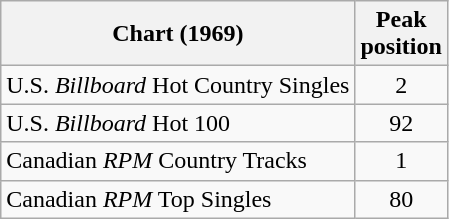<table class="wikitable sortable">
<tr>
<th align="left">Chart (1969)</th>
<th align="center">Peak<br>position</th>
</tr>
<tr>
<td align="left">U.S. <em>Billboard</em> Hot Country Singles</td>
<td align="center">2</td>
</tr>
<tr>
<td align="left">U.S. <em>Billboard</em> Hot 100</td>
<td align="center">92</td>
</tr>
<tr>
<td align="left">Canadian <em>RPM</em> Country Tracks</td>
<td align="center">1</td>
</tr>
<tr>
<td align="left">Canadian <em>RPM</em> Top Singles</td>
<td align="center">80</td>
</tr>
</table>
